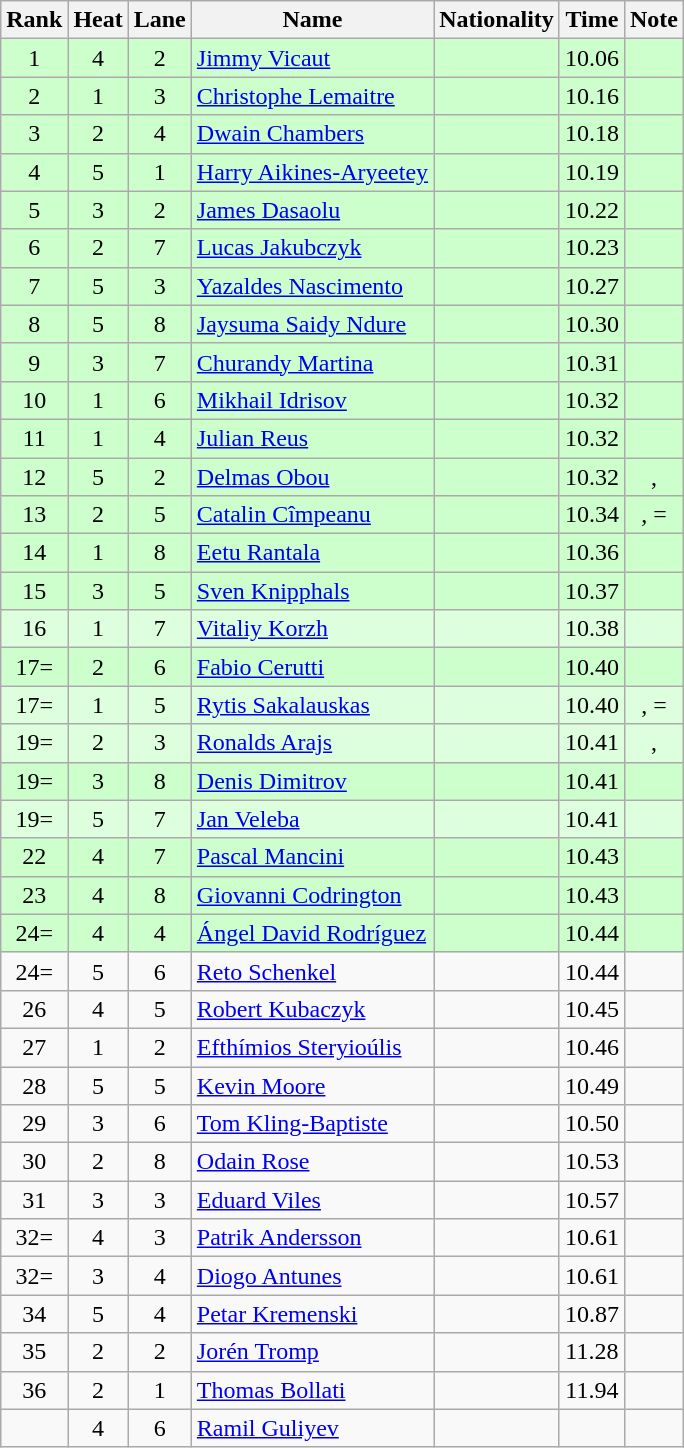<table class="wikitable sortable" style="text-align:center">
<tr>
<th>Rank</th>
<th>Heat</th>
<th>Lane</th>
<th>Name</th>
<th>Nationality</th>
<th>Time</th>
<th>Note</th>
</tr>
<tr bgcolor=ccffcc>
<td>1</td>
<td>4</td>
<td>2</td>
<td align=left><a href='#'>Jimmy Vicaut</a></td>
<td align=left></td>
<td>10.06</td>
<td></td>
</tr>
<tr bgcolor=ccffcc>
<td>2</td>
<td>1</td>
<td>3</td>
<td align=left><a href='#'>Christophe Lemaitre</a></td>
<td align=left></td>
<td>10.16</td>
<td></td>
</tr>
<tr bgcolor=ccffcc>
<td>3</td>
<td>2</td>
<td>4</td>
<td align=left><a href='#'>Dwain Chambers</a></td>
<td align=left></td>
<td>10.18</td>
<td></td>
</tr>
<tr bgcolor=ccffcc>
<td>4</td>
<td>5</td>
<td>1</td>
<td align=left><a href='#'>Harry Aikines-Aryeetey</a></td>
<td align=left></td>
<td>10.19</td>
<td></td>
</tr>
<tr bgcolor=ccffcc>
<td>5</td>
<td>3</td>
<td>2</td>
<td align=left><a href='#'>James Dasaolu</a></td>
<td align=left></td>
<td>10.22</td>
<td></td>
</tr>
<tr bgcolor=ccffcc>
<td>6</td>
<td>2</td>
<td>7</td>
<td align=left><a href='#'>Lucas Jakubczyk</a></td>
<td align=left></td>
<td>10.23</td>
<td></td>
</tr>
<tr bgcolor=ccffcc>
<td>7</td>
<td>5</td>
<td>3</td>
<td align=left><a href='#'>Yazaldes Nascimento</a></td>
<td align=left></td>
<td>10.27</td>
<td></td>
</tr>
<tr bgcolor=ccffcc>
<td>8</td>
<td>5</td>
<td>8</td>
<td align=left><a href='#'>Jaysuma Saidy Ndure</a></td>
<td align=left></td>
<td>10.30</td>
<td></td>
</tr>
<tr bgcolor=ccffcc>
<td>9</td>
<td>3</td>
<td>7</td>
<td align=left><a href='#'>Churandy Martina</a></td>
<td align=left></td>
<td>10.31</td>
<td></td>
</tr>
<tr bgcolor=ccffcc>
<td>10</td>
<td>1</td>
<td>6</td>
<td align=left><a href='#'>Mikhail Idrisov</a></td>
<td align=left></td>
<td>10.32</td>
<td></td>
</tr>
<tr bgcolor=ccffcc>
<td>11</td>
<td>1</td>
<td>4</td>
<td align=left><a href='#'>Julian Reus</a></td>
<td align=left></td>
<td>10.32</td>
<td></td>
</tr>
<tr bgcolor=ccffcc>
<td>12</td>
<td>5</td>
<td>2</td>
<td align=left><a href='#'>Delmas Obou</a></td>
<td align=left></td>
<td>10.32</td>
<td>, </td>
</tr>
<tr bgcolor=ccffcc>
<td>13</td>
<td>2</td>
<td>5</td>
<td align=left><a href='#'>Catalin Cîmpeanu</a></td>
<td align=left></td>
<td>10.34</td>
<td>, =</td>
</tr>
<tr bgcolor=ccffcc>
<td>14</td>
<td>1</td>
<td>8</td>
<td align=left><a href='#'>Eetu Rantala</a></td>
<td align=left></td>
<td>10.36</td>
<td></td>
</tr>
<tr bgcolor=ccffcc>
<td>15</td>
<td>3</td>
<td>5</td>
<td align=left><a href='#'>Sven Knipphals</a></td>
<td align=left></td>
<td>10.37</td>
<td></td>
</tr>
<tr bgcolor=ddffdd>
<td>16</td>
<td>1</td>
<td>7</td>
<td align=left><a href='#'>Vitaliy Korzh</a></td>
<td align=left></td>
<td>10.38</td>
<td></td>
</tr>
<tr bgcolor=ccffcc>
<td>17=</td>
<td>2</td>
<td>6</td>
<td align=left><a href='#'>Fabio Cerutti</a></td>
<td align=left></td>
<td>10.40</td>
<td></td>
</tr>
<tr bgcolor=ddffdd>
<td>17=</td>
<td>1</td>
<td>5</td>
<td align=left><a href='#'>Rytis Sakalauskas</a></td>
<td align=left></td>
<td>10.40</td>
<td>, =</td>
</tr>
<tr bgcolor=ddffdd>
<td>19=</td>
<td>2</td>
<td>3</td>
<td align=left><a href='#'>Ronalds Arajs</a></td>
<td align=left></td>
<td>10.41</td>
<td>, </td>
</tr>
<tr bgcolor=ccffcc>
<td>19=</td>
<td>3</td>
<td>8</td>
<td align=left><a href='#'>Denis Dimitrov</a></td>
<td align=left></td>
<td>10.41</td>
<td></td>
</tr>
<tr bgcolor=ddffdd>
<td>19=</td>
<td>5</td>
<td>7</td>
<td align=left><a href='#'>Jan Veleba</a></td>
<td align=left></td>
<td>10.41</td>
<td></td>
</tr>
<tr bgcolor=ccffcc>
<td>22</td>
<td>4</td>
<td>7</td>
<td align=left><a href='#'>Pascal Mancini</a></td>
<td align=left></td>
<td>10.43</td>
<td></td>
</tr>
<tr bgcolor=ccffcc>
<td>23</td>
<td>4</td>
<td>8</td>
<td align=left><a href='#'>Giovanni Codrington</a></td>
<td align=left></td>
<td>10.43</td>
<td></td>
</tr>
<tr bgcolor=ccffcc>
<td>24=</td>
<td>4</td>
<td>4</td>
<td align=left><a href='#'>Ángel David Rodríguez</a></td>
<td align=left></td>
<td>10.44</td>
<td></td>
</tr>
<tr>
<td>24=</td>
<td>5</td>
<td>6</td>
<td align=left><a href='#'>Reto Schenkel</a></td>
<td align=left></td>
<td>10.44</td>
<td></td>
</tr>
<tr>
<td>26</td>
<td>4</td>
<td>5</td>
<td align=left><a href='#'>Robert Kubaczyk</a></td>
<td align=left></td>
<td>10.45</td>
<td></td>
</tr>
<tr>
<td>27</td>
<td>1</td>
<td>2</td>
<td align=left><a href='#'>Efthímios Steryioúlis</a></td>
<td align=left></td>
<td>10.46</td>
<td></td>
</tr>
<tr>
<td>28</td>
<td>5</td>
<td>5</td>
<td align=left><a href='#'>Kevin Moore</a></td>
<td align=left></td>
<td>10.49</td>
<td></td>
</tr>
<tr>
<td>29</td>
<td>3</td>
<td>6</td>
<td align=left><a href='#'>Tom Kling-Baptiste</a></td>
<td align=left></td>
<td>10.50</td>
<td></td>
</tr>
<tr>
<td>30</td>
<td>2</td>
<td>8</td>
<td align=left><a href='#'>Odain Rose</a></td>
<td align=left></td>
<td>10.53</td>
<td></td>
</tr>
<tr>
<td>31</td>
<td>3</td>
<td>3</td>
<td align=left><a href='#'>Eduard Viles</a></td>
<td align=left></td>
<td>10.57</td>
<td></td>
</tr>
<tr>
<td>32=</td>
<td>4</td>
<td>3</td>
<td align=left><a href='#'>Patrik Andersson</a></td>
<td align=left></td>
<td>10.61</td>
<td></td>
</tr>
<tr>
<td>32=</td>
<td>3</td>
<td>4</td>
<td align=left><a href='#'>Diogo Antunes</a></td>
<td align=left></td>
<td>10.61</td>
<td></td>
</tr>
<tr>
<td>34</td>
<td>5</td>
<td>4</td>
<td align=left><a href='#'>Petar Kremenski</a></td>
<td align=left></td>
<td>10.87</td>
<td></td>
</tr>
<tr>
<td>35</td>
<td>2</td>
<td>2</td>
<td align=left><a href='#'>Jorén Tromp</a></td>
<td align=left></td>
<td>11.28</td>
<td></td>
</tr>
<tr>
<td>36</td>
<td>2</td>
<td>1</td>
<td align=left><a href='#'>Thomas Bollati</a></td>
<td align=left></td>
<td>11.94</td>
<td></td>
</tr>
<tr>
<td></td>
<td>4</td>
<td>6</td>
<td align=left><a href='#'>Ramil Guliyev</a></td>
<td align=left></td>
<td></td>
<td></td>
</tr>
</table>
